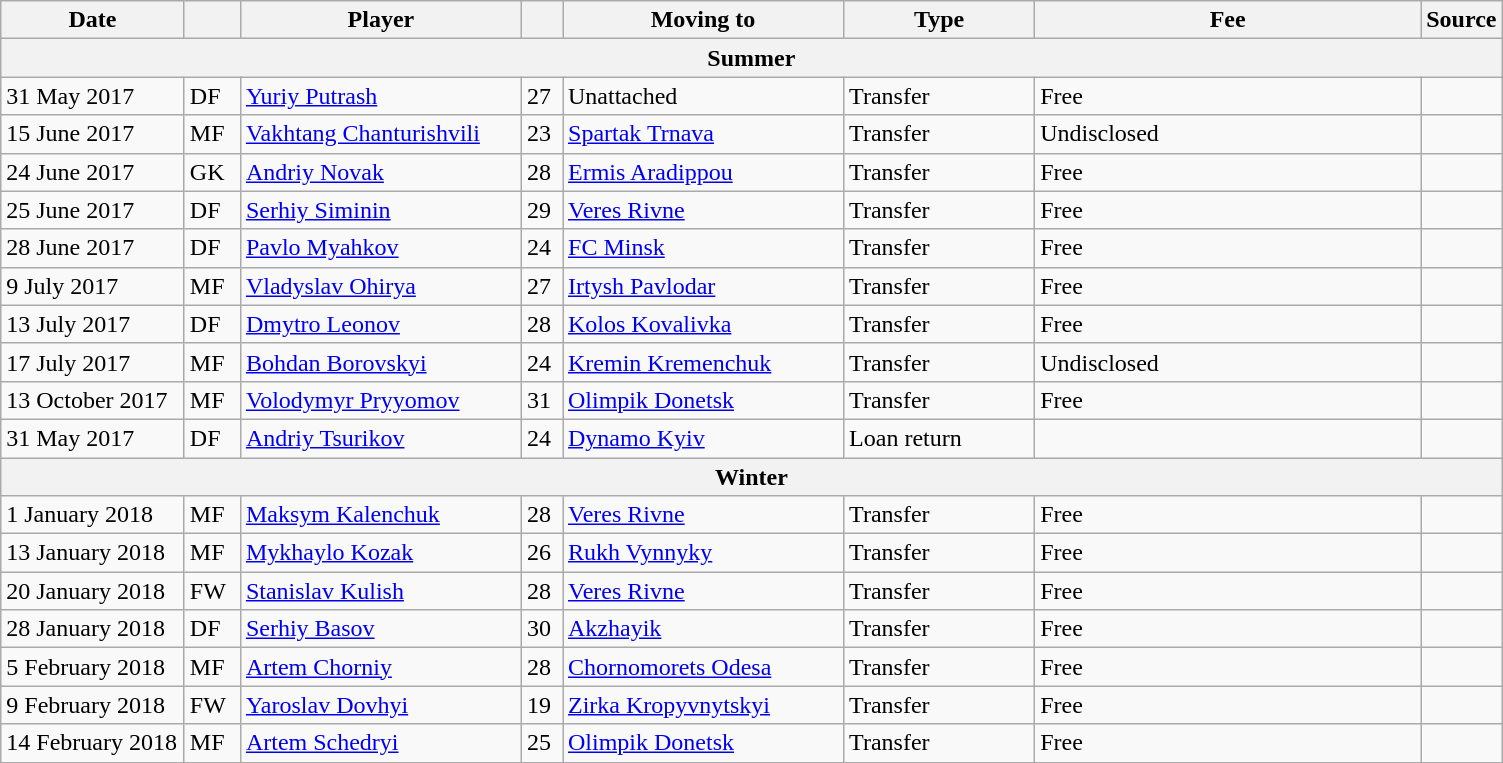<table class="wikitable sortable">
<tr>
<th style="width:115px;">Date</th>
<th style="width:30px;"></th>
<th style="width:180px;">Player</th>
<th style="width:20px;"></th>
<th style="width:180px;">Moving to</th>
<th style="width:120px;" class="unsortable">Type</th>
<th style="width:250px;" class="unsortable">Fee</th>
<th style="width:20px;">Source</th>
</tr>
<tr>
<th colspan=8>Summer</th>
</tr>
<tr>
<td>31 May 2017</td>
<td>DF</td>
<td> <a href='#'>Yuriy Putrash</a></td>
<td>27</td>
<td>Unattached</td>
<td>Transfer</td>
<td>Free</td>
<td></td>
</tr>
<tr>
<td>15 June 2017</td>
<td>MF</td>
<td> <a href='#'>Vakhtang Chanturishvili</a></td>
<td>23</td>
<td> <a href='#'>Spartak Trnava</a></td>
<td>Transfer</td>
<td>Undisclosed</td>
<td></td>
</tr>
<tr>
<td>24 June 2017</td>
<td>GK</td>
<td> <a href='#'>Andriy Novak</a></td>
<td>28</td>
<td> <a href='#'>Ermis Aradippou</a></td>
<td>Transfer</td>
<td>Free</td>
<td></td>
</tr>
<tr>
<td>25 June 2017</td>
<td>DF</td>
<td> <a href='#'>Serhiy Siminin</a></td>
<td>29</td>
<td> <a href='#'>Veres Rivne</a></td>
<td>Transfer</td>
<td>Free</td>
<td></td>
</tr>
<tr>
<td>28 June 2017</td>
<td>DF</td>
<td> <a href='#'>Pavlo Myahkov</a></td>
<td>24</td>
<td> <a href='#'>FC Minsk</a></td>
<td>Transfer</td>
<td>Free</td>
<td></td>
</tr>
<tr>
<td>9 July 2017</td>
<td>MF</td>
<td> <a href='#'>Vladyslav Ohirya</a></td>
<td>27</td>
<td> <a href='#'>Irtysh Pavlodar</a></td>
<td>Transfer</td>
<td>Free</td>
<td></td>
</tr>
<tr>
<td>13 July 2017</td>
<td>DF</td>
<td> <a href='#'>Dmytro Leonov</a></td>
<td>28</td>
<td> <a href='#'>Kolos Kovalivka</a></td>
<td>Transfer</td>
<td>Free</td>
<td></td>
</tr>
<tr>
<td>17 July 2017</td>
<td>MF</td>
<td> <a href='#'>Bohdan Borovskyi</a></td>
<td>24</td>
<td> <a href='#'>Kremin Kremenchuk</a></td>
<td>Transfer</td>
<td>Undisclosed</td>
<td></td>
</tr>
<tr>
<td>13 October 2017</td>
<td>MF</td>
<td> <a href='#'>Volodymyr Pryyomov</a></td>
<td>31</td>
<td> <a href='#'>Olimpik Donetsk</a></td>
<td>Transfer</td>
<td>Free</td>
<td></td>
</tr>
<tr>
<td>31 May 2017</td>
<td>DF</td>
<td> <a href='#'>Andriy Tsurikov</a></td>
<td>24</td>
<td> <a href='#'>Dynamo Kyiv</a></td>
<td>Loan return</td>
<td></td>
<td></td>
</tr>
<tr>
<th colspan=8>Winter</th>
</tr>
<tr>
<td>1 January 2018</td>
<td>MF</td>
<td> <a href='#'>Maksym Kalenchuk</a></td>
<td>28</td>
<td> <a href='#'>Veres Rivne</a></td>
<td>Transfer</td>
<td>Free</td>
<td></td>
</tr>
<tr>
<td>13 January 2018</td>
<td>MF</td>
<td> <a href='#'>Mykhaylo Kozak</a></td>
<td>26</td>
<td> <a href='#'>Rukh Vynnyky</a></td>
<td>Transfer</td>
<td>Free</td>
<td></td>
</tr>
<tr>
<td>20 January 2018</td>
<td>FW</td>
<td> <a href='#'>Stanislav Kulish</a></td>
<td>28</td>
<td> <a href='#'>Veres Rivne</a></td>
<td>Transfer</td>
<td>Free</td>
<td></td>
</tr>
<tr>
<td>28 January 2018</td>
<td>DF</td>
<td> <a href='#'>Serhiy Basov</a></td>
<td>30</td>
<td> <a href='#'>Akzhayik</a></td>
<td>Transfer</td>
<td>Free</td>
<td></td>
</tr>
<tr>
<td>5 February 2018</td>
<td>MF</td>
<td> <a href='#'>Artem Chorniy</a></td>
<td>28</td>
<td> <a href='#'>Chornomorets Odesa</a></td>
<td>Transfer</td>
<td>Free</td>
<td></td>
</tr>
<tr>
<td>9 February 2018</td>
<td>FW</td>
<td> <a href='#'>Yaroslav Dovhyi</a></td>
<td>19</td>
<td> <a href='#'>Zirka Kropyvnytskyi</a></td>
<td>Transfer</td>
<td>Free</td>
<td></td>
</tr>
<tr>
<td>14 February 2018</td>
<td>MF</td>
<td> <a href='#'>Artem Schedryi</a></td>
<td>25</td>
<td> <a href='#'>Olimpik Donetsk</a></td>
<td>Transfer</td>
<td>Free</td>
<td></td>
</tr>
<tr>
</tr>
</table>
